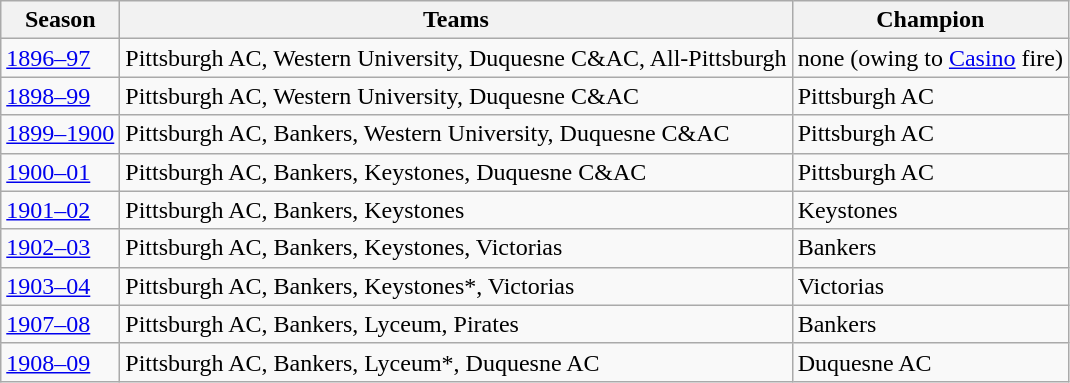<table class="wikitable">
<tr>
<th>Season</th>
<th>Teams</th>
<th>Champion</th>
</tr>
<tr>
<td><a href='#'>1896–97</a></td>
<td>Pittsburgh AC, Western University, Duquesne C&AC, All-Pittsburgh</td>
<td>none (owing to <a href='#'>Casino</a> fire)</td>
</tr>
<tr>
<td><a href='#'>1898–99</a></td>
<td>Pittsburgh AC, Western University, Duquesne C&AC</td>
<td>Pittsburgh AC</td>
</tr>
<tr>
<td><a href='#'>1899–1900</a></td>
<td>Pittsburgh AC, Bankers, Western University, Duquesne C&AC</td>
<td>Pittsburgh AC</td>
</tr>
<tr>
<td><a href='#'>1900–01</a></td>
<td>Pittsburgh AC, Bankers, Keystones, Duquesne C&AC</td>
<td>Pittsburgh AC</td>
</tr>
<tr>
<td><a href='#'>1901–02</a></td>
<td>Pittsburgh AC, Bankers, Keystones</td>
<td>Keystones</td>
</tr>
<tr>
<td><a href='#'>1902–03</a></td>
<td>Pittsburgh AC, Bankers, Keystones, Victorias</td>
<td>Bankers</td>
</tr>
<tr>
<td><a href='#'>1903–04</a></td>
<td>Pittsburgh AC, Bankers, Keystones*, Victorias</td>
<td>Victorias</td>
</tr>
<tr>
<td><a href='#'>1907–08</a></td>
<td>Pittsburgh AC, Bankers, Lyceum, Pirates</td>
<td>Bankers</td>
</tr>
<tr>
<td><a href='#'>1908–09</a></td>
<td>Pittsburgh AC, Bankers, Lyceum*, Duquesne AC</td>
<td>Duquesne AC</td>
</tr>
</table>
